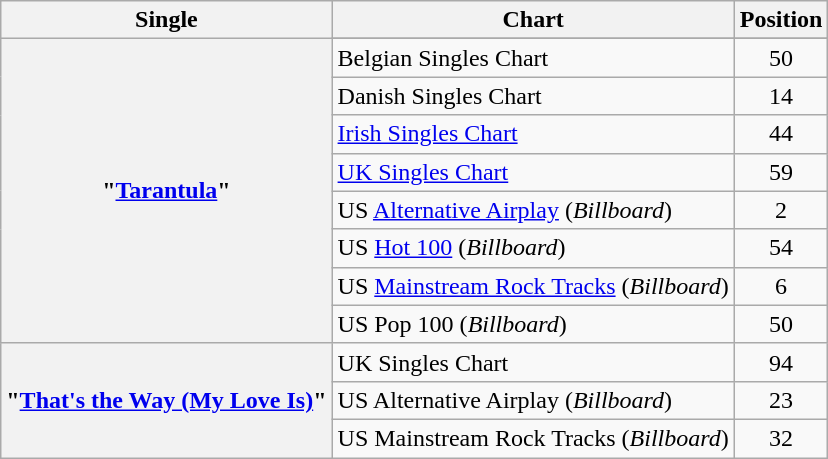<table class="wikitable plainrowheaders">
<tr>
<th scope="col">Single</th>
<th scope="col">Chart</th>
<th scope="col">Position</th>
</tr>
<tr>
<th scope="row" rowspan="9">"<a href='#'>Tarantula</a>"</th>
</tr>
<tr>
<td>Belgian Singles Chart</td>
<td align="center">50</td>
</tr>
<tr>
<td>Danish Singles Chart</td>
<td style="text-align:center;">14</td>
</tr>
<tr>
<td><a href='#'>Irish Singles Chart</a></td>
<td style="text-align:center;">44</td>
</tr>
<tr>
<td><a href='#'>UK Singles Chart</a></td>
<td style="text-align:center;">59</td>
</tr>
<tr>
<td>US <a href='#'>Alternative Airplay</a> (<em>Billboard</em>)</td>
<td style="text-align:center;">2</td>
</tr>
<tr>
<td>US <a href='#'>Hot 100</a> (<em>Billboard</em>)</td>
<td style="text-align:center;">54</td>
</tr>
<tr>
<td>US <a href='#'>Mainstream Rock Tracks</a> (<em>Billboard</em>)</td>
<td style="text-align:center;">6</td>
</tr>
<tr>
<td>US Pop 100 (<em>Billboard</em>)</td>
<td style="text-align:center;">50</td>
</tr>
<tr>
<th scope="row" rowspan="3">"<a href='#'>That's the Way (My Love Is)</a>"</th>
<td>UK Singles Chart</td>
<td style="text-align:center;">94</td>
</tr>
<tr>
<td>US Alternative Airplay (<em>Billboard</em>)</td>
<td style="text-align:center;">23</td>
</tr>
<tr>
<td>US Mainstream Rock Tracks (<em>Billboard</em>)</td>
<td style="text-align:center;">32</td>
</tr>
</table>
